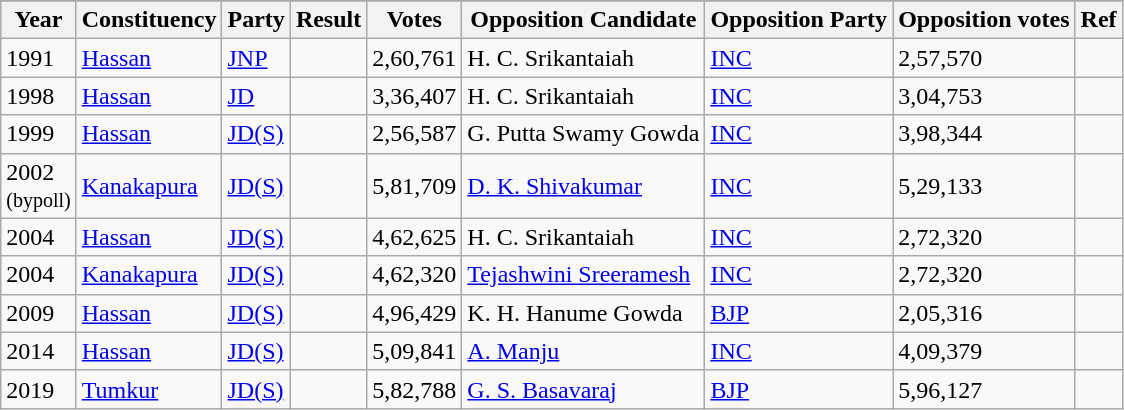<table class="wikitable">
<tr>
</tr>
<tr>
<th>Year</th>
<th>Constituency</th>
<th>Party</th>
<th>Result</th>
<th>Votes</th>
<th>Opposition Candidate</th>
<th>Opposition Party</th>
<th>Opposition votes</th>
<th>Ref</th>
</tr>
<tr>
<td>1991</td>
<td><a href='#'>Hassan</a></td>
<td><a href='#'>JNP</a></td>
<td></td>
<td>2,60,761</td>
<td>H. C. Srikantaiah</td>
<td><a href='#'>INC</a></td>
<td>2,57,570</td>
<td></td>
</tr>
<tr>
<td>1998</td>
<td><a href='#'>Hassan</a></td>
<td><a href='#'>JD</a></td>
<td></td>
<td>3,36,407</td>
<td>H. C. Srikantaiah</td>
<td><a href='#'>INC</a></td>
<td>3,04,753</td>
<td></td>
</tr>
<tr>
<td>1999</td>
<td><a href='#'>Hassan</a></td>
<td><a href='#'>JD(S)</a></td>
<td></td>
<td>2,56,587</td>
<td>G. Putta Swamy Gowda</td>
<td><a href='#'>INC</a></td>
<td>3,98,344</td>
<td></td>
</tr>
<tr>
<td>2002 <br> <small>(bypoll)</small></td>
<td><a href='#'>Kanakapura</a></td>
<td><a href='#'>JD(S)</a></td>
<td></td>
<td>5,81,709</td>
<td><a href='#'>D. K. Shivakumar</a></td>
<td><a href='#'>INC</a></td>
<td>5,29,133</td>
<td></td>
</tr>
<tr>
<td>2004</td>
<td><a href='#'>Hassan</a></td>
<td><a href='#'>JD(S)</a></td>
<td></td>
<td>4,62,625</td>
<td>H. C. Srikantaiah</td>
<td><a href='#'>INC</a></td>
<td>2,72,320</td>
<td></td>
</tr>
<tr>
<td>2004</td>
<td><a href='#'>Kanakapura</a></td>
<td><a href='#'>JD(S)</a></td>
<td></td>
<td>4,62,320</td>
<td><a href='#'>Tejashwini Sreeramesh</a></td>
<td><a href='#'>INC</a></td>
<td>2,72,320</td>
<td></td>
</tr>
<tr>
<td>2009</td>
<td><a href='#'>Hassan</a></td>
<td><a href='#'>JD(S)</a></td>
<td></td>
<td>4,96,429</td>
<td>K. H. Hanume Gowda</td>
<td><a href='#'>BJP</a></td>
<td>2,05,316</td>
<td></td>
</tr>
<tr>
<td>2014</td>
<td><a href='#'>Hassan</a></td>
<td><a href='#'>JD(S)</a></td>
<td></td>
<td>5,09,841</td>
<td><a href='#'>A. Manju</a></td>
<td><a href='#'>INC</a></td>
<td>4,09,379</td>
<td></td>
</tr>
<tr>
<td>2019</td>
<td><a href='#'>Tumkur</a></td>
<td><a href='#'>JD(S)</a></td>
<td></td>
<td>5,82,788</td>
<td><a href='#'>G. S. Basavaraj</a></td>
<td><a href='#'>BJP</a></td>
<td>5,96,127</td>
<td></td>
</tr>
</table>
